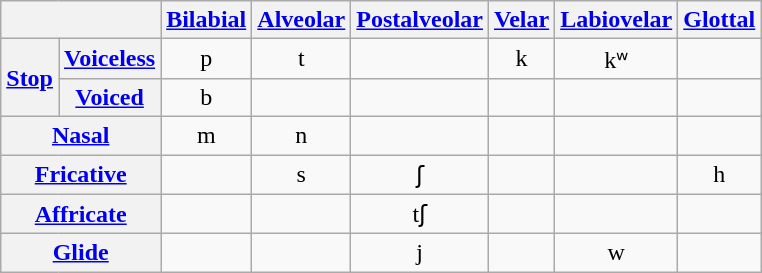<table class="wikitable IPA" style="text-align: center">
<tr>
<th colspan="2"></th>
<th><a href='#'>Bilabial</a></th>
<th><a href='#'>Alveolar</a></th>
<th><a href='#'>Postalveolar</a></th>
<th><a href='#'>Velar</a></th>
<th><a href='#'>Labiovelar</a></th>
<th><a href='#'>Glottal</a></th>
</tr>
<tr>
<th rowspan="2"><a href='#'>Stop</a></th>
<th><a href='#'>Voiceless</a></th>
<td>p</td>
<td>t</td>
<td></td>
<td>k</td>
<td>kʷ</td>
<td></td>
</tr>
<tr>
<th><a href='#'>Voiced</a></th>
<td>b</td>
<td></td>
<td></td>
<td></td>
<td></td>
<td></td>
</tr>
<tr>
<th colspan="2"><a href='#'>Nasal</a></th>
<td>m</td>
<td>n</td>
<td></td>
<td></td>
<td></td>
<td></td>
</tr>
<tr>
<th colspan="2"><a href='#'>Fricative</a></th>
<td></td>
<td>s</td>
<td>ʃ</td>
<td></td>
<td></td>
<td>h</td>
</tr>
<tr>
<th colspan="2"><a href='#'>Affricate</a></th>
<td></td>
<td></td>
<td>tʃ</td>
<td></td>
<td></td>
<td></td>
</tr>
<tr>
<th colspan="2"><a href='#'>Glide</a></th>
<td></td>
<td></td>
<td>j</td>
<td></td>
<td>w</td>
<td></td>
</tr>
</table>
